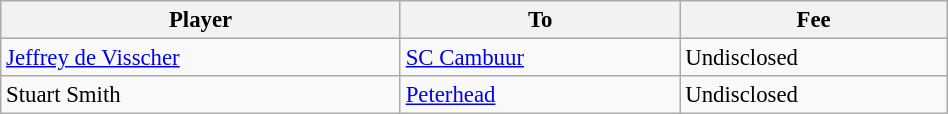<table class="wikitable" style="text-align:center; font-size:95%; width:50%; text-align:left">
<tr>
<th>Player</th>
<th>To</th>
<th>Fee</th>
</tr>
<tr>
<td> <a href='#'>Jeffrey de Visscher</a></td>
<td> <a href='#'>SC Cambuur</a></td>
<td>Undisclosed</td>
</tr>
<tr>
<td> Stuart Smith</td>
<td> <a href='#'>Peterhead</a></td>
<td>Undisclosed</td>
</tr>
</table>
